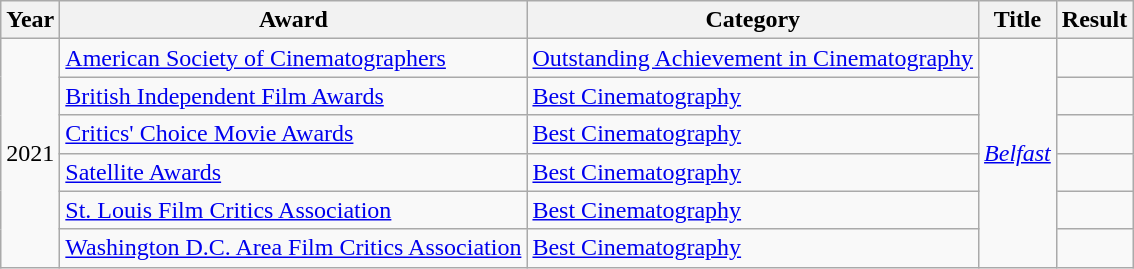<table class="wikitable">
<tr>
<th>Year</th>
<th>Award</th>
<th>Category</th>
<th>Title</th>
<th>Result</th>
</tr>
<tr>
<td rowspan=6>2021</td>
<td><a href='#'>American Society of Cinematographers</a></td>
<td><a href='#'>Outstanding Achievement in Cinematography</a></td>
<td rowspan=6><em><a href='#'>Belfast</a></em></td>
<td></td>
</tr>
<tr>
<td><a href='#'>British Independent Film Awards</a></td>
<td><a href='#'>Best Cinematography</a></td>
<td></td>
</tr>
<tr>
<td><a href='#'>Critics' Choice Movie Awards</a></td>
<td><a href='#'>Best Cinematography</a></td>
<td></td>
</tr>
<tr>
<td><a href='#'>Satellite Awards</a></td>
<td><a href='#'>Best Cinematography</a></td>
<td></td>
</tr>
<tr>
<td><a href='#'>St. Louis Film Critics Association</a></td>
<td><a href='#'>Best Cinematography</a></td>
<td></td>
</tr>
<tr>
<td><a href='#'>Washington D.C. Area Film Critics Association</a></td>
<td><a href='#'>Best Cinematography</a></td>
<td></td>
</tr>
</table>
